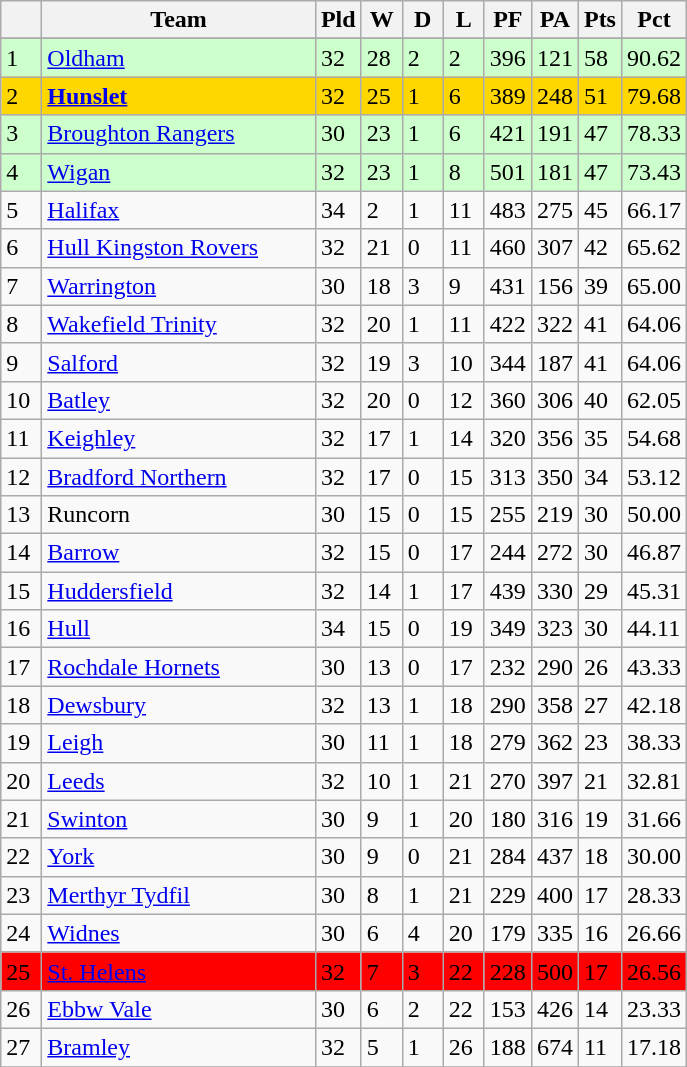<table class="wikitable" style="text-align:left;">
<tr>
<th width=20 abbr="Position"></th>
<th width=175>Team</th>
<th width=20 abbr="Played">Pld</th>
<th width=20 abbr="Won">W</th>
<th width=20 abbr="Drawn">D</th>
<th width=20 abbr="Lost">L</th>
<th width=20 abbr="Points for">PF</th>
<th width=20 abbr="Points against">PA</th>
<th width=20 abbr="Points">Pts</th>
<th width=20 abbr=”Win Percentage”>Pct</th>
</tr>
<tr>
</tr>
<tr align=left style="background:#ccffcc;color:">
<td>1</td>
<td><a href='#'>Oldham</a></td>
<td>32</td>
<td>28</td>
<td>2</td>
<td>2</td>
<td>396</td>
<td>121</td>
<td>58</td>
<td>90.62</td>
</tr>
<tr align=left style="background:#FFD700;">
<td>2</td>
<td><strong><a href='#'>Hunslet</a></strong></td>
<td>32</td>
<td>25</td>
<td>1</td>
<td>6</td>
<td>389</td>
<td>248</td>
<td>51</td>
<td>79.68</td>
</tr>
<tr align=left style="background:#ccffcc;color:">
<td>3</td>
<td><a href='#'>Broughton Rangers</a></td>
<td>30</td>
<td>23</td>
<td>1</td>
<td>6</td>
<td>421</td>
<td>191</td>
<td>47</td>
<td>78.33</td>
</tr>
<tr align=left style="background:#ccffcc;color:">
<td>4</td>
<td><a href='#'>Wigan</a></td>
<td>32</td>
<td>23</td>
<td>1</td>
<td>8</td>
<td>501</td>
<td>181</td>
<td>47</td>
<td>73.43</td>
</tr>
<tr align=left style="background:">
<td>5</td>
<td><a href='#'>Halifax</a></td>
<td>34</td>
<td>2</td>
<td>1</td>
<td>11</td>
<td>483</td>
<td>275</td>
<td>45</td>
<td>66.17</td>
</tr>
<tr align=left style="background:">
<td>6</td>
<td><a href='#'>Hull Kingston Rovers</a></td>
<td>32</td>
<td>21</td>
<td>0</td>
<td>11</td>
<td>460</td>
<td>307</td>
<td>42</td>
<td>65.62</td>
</tr>
<tr align=left style="background:">
<td>7</td>
<td><a href='#'>Warrington</a></td>
<td>30</td>
<td>18</td>
<td>3</td>
<td>9</td>
<td>431</td>
<td>156</td>
<td>39</td>
<td>65.00</td>
</tr>
<tr align=left style="background:">
<td>8</td>
<td><a href='#'>Wakefield Trinity</a></td>
<td>32</td>
<td>20</td>
<td>1</td>
<td>11</td>
<td>422</td>
<td>322</td>
<td>41</td>
<td>64.06</td>
</tr>
<tr align=left style="background:">
<td>9</td>
<td><a href='#'>Salford</a></td>
<td>32</td>
<td>19</td>
<td>3</td>
<td>10</td>
<td>344</td>
<td>187</td>
<td>41</td>
<td>64.06</td>
</tr>
<tr align=left style="background:">
<td>10</td>
<td><a href='#'>Batley</a></td>
<td>32</td>
<td>20</td>
<td>0</td>
<td>12</td>
<td>360</td>
<td>306</td>
<td>40</td>
<td>62.05</td>
</tr>
<tr align=left style="background:">
<td>11</td>
<td><a href='#'>Keighley</a></td>
<td>32</td>
<td>17</td>
<td>1</td>
<td>14</td>
<td>320</td>
<td>356</td>
<td>35</td>
<td>54.68</td>
</tr>
<tr align=left style="background:">
<td>12</td>
<td><a href='#'>Bradford Northern</a></td>
<td>32</td>
<td>17</td>
<td>0</td>
<td>15</td>
<td>313</td>
<td>350</td>
<td>34</td>
<td>53.12</td>
</tr>
<tr align=left style="background:">
<td>13</td>
<td>Runcorn</td>
<td>30</td>
<td>15</td>
<td>0</td>
<td>15</td>
<td>255</td>
<td>219</td>
<td>30</td>
<td>50.00</td>
</tr>
<tr align=left style="background:">
<td>14</td>
<td><a href='#'>Barrow</a></td>
<td>32</td>
<td>15</td>
<td>0</td>
<td>17</td>
<td>244</td>
<td>272</td>
<td>30</td>
<td>46.87</td>
</tr>
<tr align=left style="background:">
<td>15</td>
<td><a href='#'>Huddersfield</a></td>
<td>32</td>
<td>14</td>
<td>1</td>
<td>17</td>
<td>439</td>
<td>330</td>
<td>29</td>
<td>45.31</td>
</tr>
<tr align=left style="background:">
<td>16</td>
<td><a href='#'>Hull</a></td>
<td>34</td>
<td>15</td>
<td>0</td>
<td>19</td>
<td>349</td>
<td>323</td>
<td>30</td>
<td>44.11</td>
</tr>
<tr align=left style="background:">
<td>17</td>
<td><a href='#'>Rochdale Hornets</a></td>
<td>30</td>
<td>13</td>
<td>0</td>
<td>17</td>
<td>232</td>
<td>290</td>
<td>26</td>
<td>43.33</td>
</tr>
<tr align=left style="background:">
<td>18</td>
<td><a href='#'>Dewsbury</a></td>
<td>32</td>
<td>13</td>
<td>1</td>
<td>18</td>
<td>290</td>
<td>358</td>
<td>27</td>
<td>42.18</td>
</tr>
<tr align=left style="background:">
<td>19</td>
<td><a href='#'>Leigh</a></td>
<td>30</td>
<td>11</td>
<td>1</td>
<td>18</td>
<td>279</td>
<td>362</td>
<td>23</td>
<td>38.33</td>
</tr>
<tr align=left style="background:">
<td>20</td>
<td><a href='#'>Leeds</a></td>
<td>32</td>
<td>10</td>
<td>1</td>
<td>21</td>
<td>270</td>
<td>397</td>
<td>21</td>
<td>32.81</td>
</tr>
<tr align=left style="background:">
<td>21</td>
<td><a href='#'>Swinton</a></td>
<td>30</td>
<td>9</td>
<td>1</td>
<td>20</td>
<td>180</td>
<td>316</td>
<td>19</td>
<td>31.66</td>
</tr>
<tr align=left style="background:">
<td>22</td>
<td><a href='#'>York</a></td>
<td>30</td>
<td>9</td>
<td>0</td>
<td>21</td>
<td>284</td>
<td>437</td>
<td>18</td>
<td>30.00</td>
</tr>
<tr align=left style="background:">
<td>23</td>
<td><a href='#'>Merthyr Tydfil</a></td>
<td>30</td>
<td>8</td>
<td>1</td>
<td>21</td>
<td>229</td>
<td>400</td>
<td>17</td>
<td>28.33</td>
</tr>
<tr align=left style="background:">
<td>24</td>
<td><a href='#'>Widnes</a></td>
<td>30</td>
<td>6</td>
<td>4</td>
<td>20</td>
<td>179</td>
<td>335</td>
<td>16</td>
<td>26.66</td>
</tr>
<tr align=left style="background:#FF0000">
<td>25</td>
<td><a href='#'>St. Helens</a></td>
<td>32</td>
<td>7</td>
<td>3</td>
<td>22</td>
<td>228</td>
<td>500</td>
<td>17</td>
<td>26.56</td>
</tr>
<tr align=left style="background:">
<td>26</td>
<td><a href='#'>Ebbw Vale</a></td>
<td>30</td>
<td>6</td>
<td>2</td>
<td>22</td>
<td>153</td>
<td>426</td>
<td>14</td>
<td>23.33</td>
</tr>
<tr align=left style="background:">
<td>27</td>
<td><a href='#'>Bramley</a></td>
<td>32</td>
<td>5</td>
<td>1</td>
<td>26</td>
<td>188</td>
<td>674</td>
<td>11</td>
<td>17.18</td>
</tr>
<tr --->
</tr>
</table>
